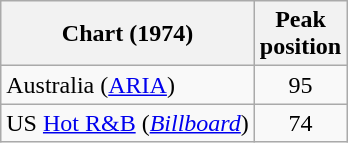<table class="wikitable sortable">
<tr>
<th>Chart (1974)</th>
<th>Peak<br>position</th>
</tr>
<tr>
<td>Australia (<a href='#'>ARIA</a>)</td>
<td style="text-align:center;">95</td>
</tr>
<tr>
<td>US <a href='#'>Hot R&B</a> (<em><a href='#'>Billboard</a></em>)</td>
<td style="text-align:center;">74</td>
</tr>
</table>
